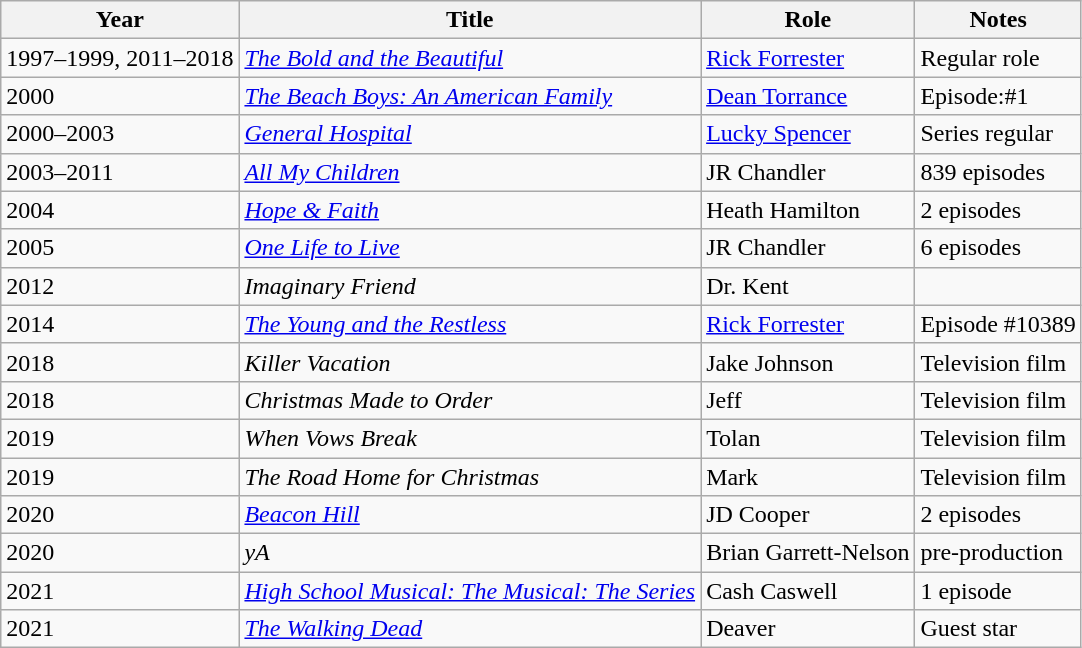<table class="wikitable sortable">
<tr>
<th>Year</th>
<th>Title</th>
<th>Role</th>
<th class="unsortable">Notes</th>
</tr>
<tr>
<td>1997–1999, 2011–2018</td>
<td><em><a href='#'>The Bold and the Beautiful</a></em></td>
<td><a href='#'>Rick Forrester</a></td>
<td>Regular role</td>
</tr>
<tr>
<td>2000</td>
<td><em><a href='#'>The Beach Boys: An American Family</a></em></td>
<td><a href='#'>Dean Torrance</a></td>
<td>Episode:#1</td>
</tr>
<tr>
<td>2000–2003</td>
<td><em><a href='#'>General Hospital</a></em></td>
<td><a href='#'>Lucky Spencer</a></td>
<td>Series regular</td>
</tr>
<tr>
<td>2003–2011</td>
<td><em><a href='#'>All My Children</a></em></td>
<td>JR Chandler</td>
<td>839 episodes</td>
</tr>
<tr>
<td>2004</td>
<td><em><a href='#'>Hope & Faith</a></em></td>
<td>Heath Hamilton</td>
<td>2 episodes</td>
</tr>
<tr>
<td>2005</td>
<td><em><a href='#'>One Life to Live</a></em></td>
<td>JR Chandler</td>
<td>6 episodes</td>
</tr>
<tr>
<td>2012</td>
<td><em>Imaginary Friend </em></td>
<td>Dr. Kent</td>
<td></td>
</tr>
<tr>
<td>2014</td>
<td><em><a href='#'>The Young and the Restless</a></em></td>
<td><a href='#'>Rick Forrester</a></td>
<td>Episode #10389</td>
</tr>
<tr>
<td>2018</td>
<td><em>Killer Vacation </em></td>
<td>Jake Johnson</td>
<td>Television film</td>
</tr>
<tr>
<td>2018</td>
<td><em>Christmas Made to Order </em></td>
<td>Jeff</td>
<td>Television film</td>
</tr>
<tr>
<td>2019</td>
<td><em>When Vows Break </em></td>
<td>Tolan</td>
<td>Television film</td>
</tr>
<tr>
<td>2019</td>
<td><em>The Road Home for Christmas </em></td>
<td>Mark</td>
<td>Television film</td>
</tr>
<tr>
<td>2020</td>
<td><em><a href='#'>Beacon Hill</a></em></td>
<td>JD Cooper</td>
<td>2 episodes</td>
</tr>
<tr>
<td>2020</td>
<td><em>yA </em></td>
<td>Brian Garrett-Nelson</td>
<td>pre-production</td>
</tr>
<tr>
<td>2021</td>
<td><em><a href='#'>High School Musical: The Musical: The Series</a></em></td>
<td>Cash Caswell</td>
<td>1 episode</td>
</tr>
<tr>
<td>2021</td>
<td><em><a href='#'>The Walking Dead</a></em></td>
<td>Deaver</td>
<td>Guest star</td>
</tr>
</table>
